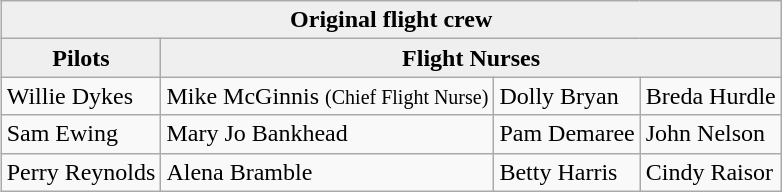<table class="wikitable collapsible collapsed" style="float: right;" border="1">
<tr>
<th colspan="4" style="background: #efefef;">Original flight crew</th>
</tr>
<tr>
<th style="background: #efefef;">Pilots</th>
<th colspan="3" style="background: #efefef;">Flight Nurses</th>
</tr>
<tr>
<td>Willie Dykes</td>
<td>Mike McGinnis <small>(Chief Flight Nurse)</small></td>
<td>Dolly Bryan</td>
<td>Breda Hurdle</td>
</tr>
<tr>
<td>Sam Ewing</td>
<td>Mary Jo Bankhead</td>
<td>Pam Demaree</td>
<td>John Nelson</td>
</tr>
<tr>
<td>Perry Reynolds</td>
<td>Alena Bramble</td>
<td>Betty Harris</td>
<td>Cindy Raisor</td>
</tr>
</table>
